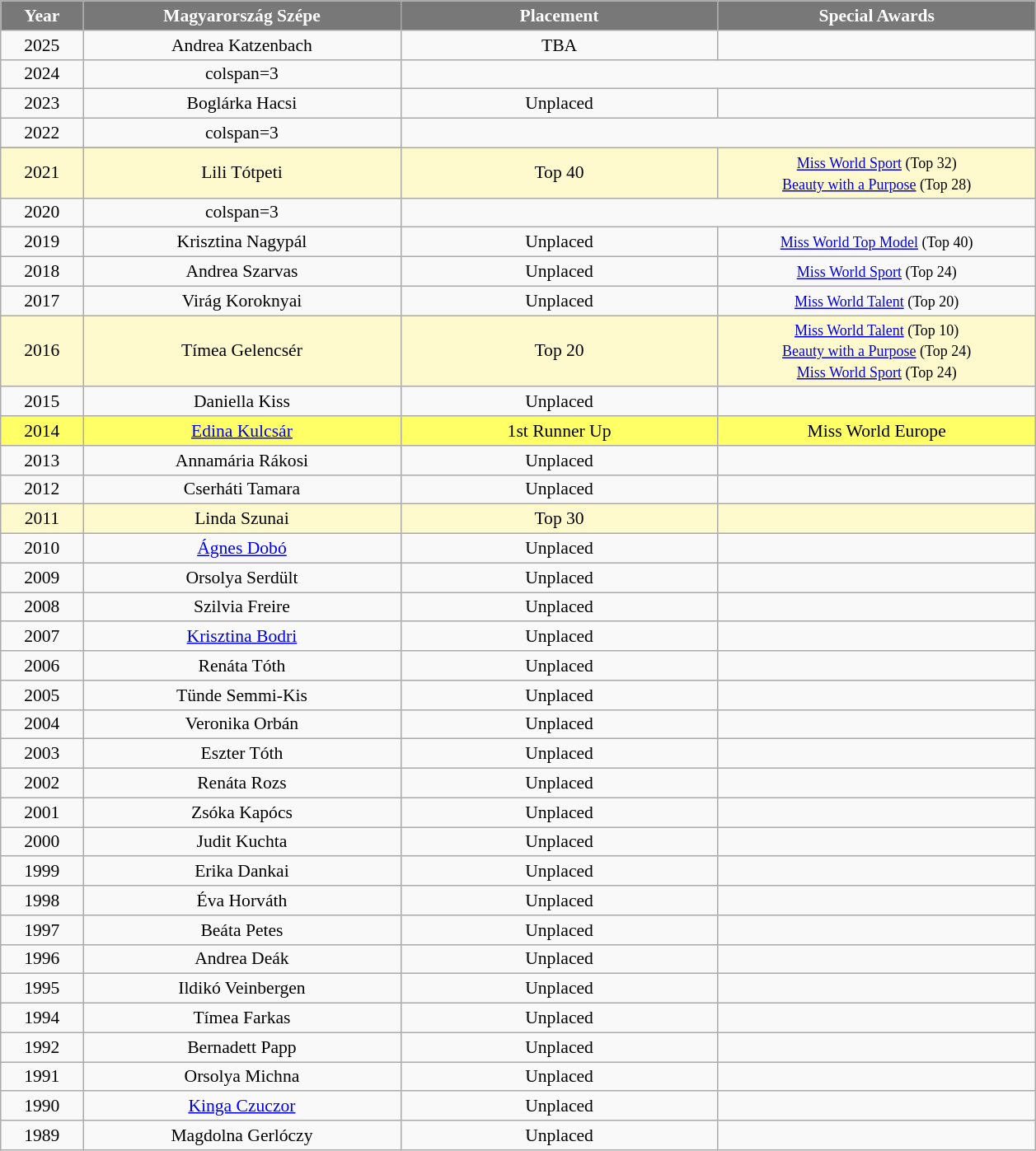<table class="wikitable sortable" style="font-size: 90%; text-align:center">
<tr>
<th width="60" style="background-color:#787878;color:#FFFFFF;">Year</th>
<th width="250" style="background-color:#787878;color:#FFFFFF;">Magyarország Szépe</th>
<th width="250" style="background-color:#787878;color:#FFFFFF;">Placement</th>
<th width="250" style="background-color:#787878;color:#FFFFFF;">Special Awards</th>
</tr>
<tr>
<td>2025</td>
<td>Andrea Katzenbach</td>
<td>TBA</td>
<td></td>
</tr>
<tr>
<td>2024</td>
<td>colspan=3 </td>
</tr>
<tr>
<td>2023</td>
<td>Boglárka Hacsi</td>
<td>Unplaced</td>
<td></td>
</tr>
<tr>
<td>2022</td>
<td>colspan=3 </td>
</tr>
<tr>
</tr>
<tr style="background-color:#FFFACD;">
<td>2021</td>
<td>Lili Tótpeti</td>
<td>Top 40</td>
<td><small><a href='#'>Miss World Sport</a> (Top 32)<br><a href='#'>Beauty with a Purpose</a> (Top 28)</small></td>
</tr>
<tr>
<td>2020</td>
<td>colspan=3 </td>
</tr>
<tr>
<td>2019</td>
<td>Krisztina Nagypál</td>
<td>Unplaced</td>
<td><small><a href='#'>Miss World Top Model</a> (Top 40)</small></td>
</tr>
<tr>
<td>2018</td>
<td>Andrea Szarvas</td>
<td>Unplaced</td>
<td><small><a href='#'>Miss World Sport</a> (Top 24)</small></td>
</tr>
<tr>
<td>2017</td>
<td>Virág Koroknyai</td>
<td>Unplaced</td>
<td><small><a href='#'>Miss World Talent</a> (Top 20)</small></td>
</tr>
<tr style="background-color:#FFFACD;">
<td>2016</td>
<td>Tímea Gelencsér</td>
<td>Top 20</td>
<td><small><a href='#'>Miss World Talent</a> (Top 10)<br><a href='#'>Beauty with a Purpose</a> (Top 24)<br><a href='#'>Miss World Sport</a> (Top 24)</small></td>
</tr>
<tr>
<td>2015</td>
<td>Daniella Kiss</td>
<td>Unplaced</td>
<td></td>
</tr>
<tr style="background-color:#FFFF66;">
<td>2014</td>
<td><a href='#'>Edina Kulcsár</a></td>
<td>1st Runner Up</td>
<td>Miss World Europe</td>
</tr>
<tr>
<td>2013</td>
<td>Annamária Rákosi</td>
<td>Unplaced</td>
<td></td>
</tr>
<tr>
<td>2012</td>
<td>Cserháti Tamara</td>
<td>Unplaced</td>
<td></td>
</tr>
<tr style="background-color:#FFFACD;">
<td>2011</td>
<td>Linda Szunai</td>
<td>Top 30</td>
<td></td>
</tr>
<tr>
<td>2010</td>
<td><a href='#'>Ágnes Dobó</a></td>
<td>Unplaced</td>
<td></td>
</tr>
<tr>
<td>2009</td>
<td>Orsolya Serdült</td>
<td>Unplaced</td>
<td></td>
</tr>
<tr>
<td>2008</td>
<td>Szilvia Freire</td>
<td>Unplaced</td>
<td></td>
</tr>
<tr>
<td>2007</td>
<td><a href='#'>Krisztina Bodri</a></td>
<td>Unplaced</td>
<td></td>
</tr>
<tr>
<td>2006</td>
<td>Renáta Tóth</td>
<td>Unplaced</td>
<td></td>
</tr>
<tr>
<td>2005</td>
<td>Tünde Semmi-Kis</td>
<td>Unplaced</td>
<td></td>
</tr>
<tr>
<td>2004</td>
<td>Veronika Orbán</td>
<td>Unplaced</td>
<td></td>
</tr>
<tr>
<td>2003</td>
<td>Eszter Tóth</td>
<td>Unplaced</td>
<td></td>
</tr>
<tr>
<td>2002</td>
<td>Renáta Rozs</td>
<td>Unplaced</td>
<td></td>
</tr>
<tr>
<td>2001</td>
<td>Zsóka Kapócs</td>
<td>Unplaced</td>
<td></td>
</tr>
<tr>
<td>2000</td>
<td>Judit Kuchta</td>
<td>Unplaced</td>
<td></td>
</tr>
<tr>
<td>1999</td>
<td>Erika Dankai</td>
<td>Unplaced</td>
<td></td>
</tr>
<tr>
<td>1998</td>
<td>Éva Horváth</td>
<td>Unplaced</td>
<td></td>
</tr>
<tr>
<td>1997</td>
<td>Beáta Petes</td>
<td>Unplaced</td>
<td></td>
</tr>
<tr>
<td>1996</td>
<td>Andrea Deák</td>
<td>Unplaced</td>
<td></td>
</tr>
<tr>
<td>1995</td>
<td>Ildikó Veinbergen</td>
<td>Unplaced</td>
<td></td>
</tr>
<tr>
<td>1994</td>
<td>Tímea Farkas</td>
<td>Unplaced</td>
<td></td>
</tr>
<tr>
<td>1992</td>
<td>Bernadett Papp</td>
<td>Unplaced</td>
<td></td>
</tr>
<tr>
<td>1991</td>
<td>Orsolya Michna</td>
<td>Unplaced</td>
<td></td>
</tr>
<tr>
<td>1990</td>
<td><a href='#'>Kinga Czuczor</a></td>
<td>Unplaced</td>
<td></td>
</tr>
<tr>
<td>1989</td>
<td>Magdolna Gerlóczy</td>
<td>Unplaced</td>
<td></td>
</tr>
</table>
